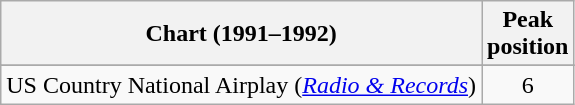<table class="wikitable sortable">
<tr>
<th align="left">Chart (1991–1992)</th>
<th align="center">Peak<br>position</th>
</tr>
<tr>
</tr>
<tr>
</tr>
<tr>
<td scope="row">US Country National Airplay (<em><a href='#'>Radio & Records</a></em>)</td>
<td align="center">6</td>
</tr>
</table>
